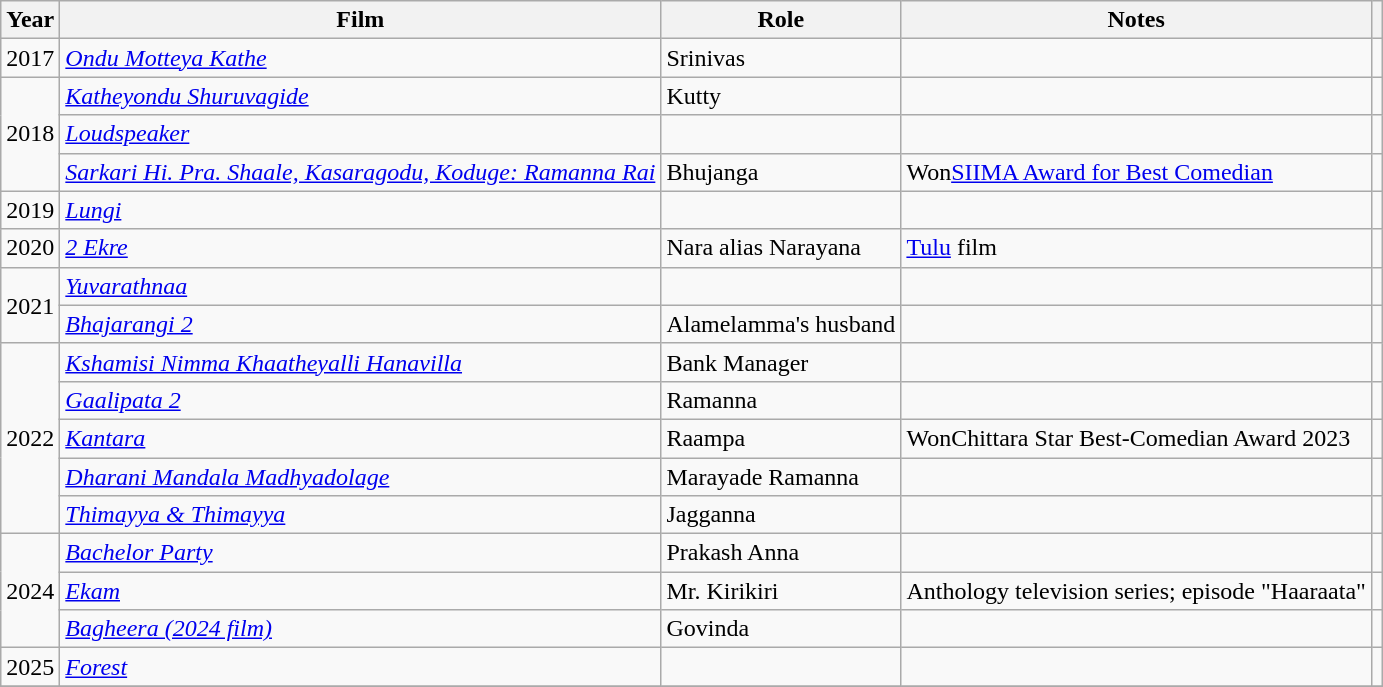<table class="wikitable">
<tr>
<th>Year</th>
<th>Film</th>
<th>Role</th>
<th>Notes</th>
<th scope="col" class="unsortable" ></th>
</tr>
<tr>
<td>2017</td>
<td><em><a href='#'>Ondu Motteya Kathe</a></em></td>
<td>Srinivas</td>
<td></td>
<td></td>
</tr>
<tr>
<td rowspan="3">2018</td>
<td><em><a href='#'>Katheyondu Shuruvagide</a></em></td>
<td>Kutty</td>
<td></td>
<td></td>
</tr>
<tr>
<td><em><a href='#'>Loudspeaker</a></em></td>
<td></td>
<td></td>
</tr>
<tr>
<td><em><a href='#'>Sarkari Hi. Pra. Shaale, Kasaragodu, Koduge: Ramanna Rai</a></em></td>
<td>Bhujanga</td>
<td>Won<a href='#'>SIIMA Award for Best Comedian</a></td>
<td></td>
</tr>
<tr>
<td>2019</td>
<td><em><a href='#'>Lungi</a></em></td>
<td></td>
<td></td>
<td></td>
</tr>
<tr>
<td>2020</td>
<td><em><a href='#'>2 Ekre</a></em></td>
<td>Nara alias Narayana</td>
<td><a href='#'>Tulu</a> film</td>
<td></td>
</tr>
<tr>
<td rowspan="2">2021</td>
<td><em><a href='#'>Yuvarathnaa</a></em></td>
<td></td>
<td></td>
<td></td>
</tr>
<tr>
<td><em><a href='#'>Bhajarangi 2</a></em></td>
<td>Alamelamma's husband</td>
<td></td>
<td></td>
</tr>
<tr>
<td rowspan="5">2022</td>
<td><em><a href='#'>Kshamisi Nimma Khaatheyalli Hanavilla</a></em></td>
<td>Bank Manager</td>
<td></td>
<td></td>
</tr>
<tr>
<td><em><a href='#'>Gaalipata 2</a></em></td>
<td>Ramanna</td>
<td></td>
<td></td>
</tr>
<tr>
<td><em><a href='#'>Kantara</a></em></td>
<td>Raampa</td>
<td>WonChittara Star Best-Comedian Award 2023</td>
<td></td>
</tr>
<tr>
<td><em><a href='#'>Dharani Mandala Madhyadolage</a></em></td>
<td>Marayade Ramanna</td>
<td></td>
<td></td>
</tr>
<tr>
<td><em><a href='#'>Thimayya & Thimayya</a></em></td>
<td>Jagganna</td>
<td></td>
<td></td>
</tr>
<tr>
<td rowspan="3">2024</td>
<td><em><a href='#'> Bachelor Party</a></em></td>
<td>Prakash Anna</td>
<td></td>
<td></td>
</tr>
<tr>
<td><em><a href='#'>Ekam</a></em></td>
<td>Mr. Kirikiri</td>
<td>Anthology television series; episode "Haaraata"</td>
</tr>
<tr>
<td><em><a href='#'>Bagheera (2024 film)</a></em></td>
<td>Govinda</td>
<td></td>
<td></td>
</tr>
<tr>
<td>2025</td>
<td><em><a href='#'>Forest</a></em></td>
<td></td>
<td></td>
<td></td>
</tr>
<tr>
</tr>
</table>
